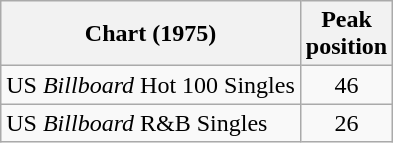<table class="wikitable sortable">
<tr>
<th>Chart (1975)</th>
<th width="45">Peak position</th>
</tr>
<tr>
<td>US <em>Billboard</em> Hot 100 Singles</td>
<td align="center">46</td>
</tr>
<tr>
<td>US <em>Billboard</em> R&B Singles</td>
<td align="center">26</td>
</tr>
</table>
